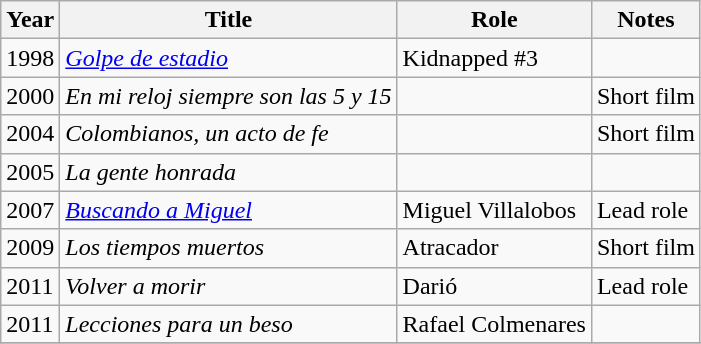<table class="wikitable sortable">
<tr>
<th>Year</th>
<th>Title</th>
<th>Role</th>
<th>Notes</th>
</tr>
<tr>
<td>1998</td>
<td><em><a href='#'>Golpe de estadio</a></em></td>
<td>Kidnapped #3</td>
<td></td>
</tr>
<tr>
<td>2000</td>
<td><em>En mi reloj siempre son las 5 y 15</em></td>
<td></td>
<td>Short film</td>
</tr>
<tr>
<td>2004</td>
<td><em>Colombianos, un acto de fe</em></td>
<td></td>
<td>Short film</td>
</tr>
<tr>
<td>2005</td>
<td><em>La gente honrada</em></td>
<td></td>
<td></td>
</tr>
<tr>
<td>2007</td>
<td><em><a href='#'>Buscando a Miguel</a></em></td>
<td>Miguel Villalobos</td>
<td>Lead role</td>
</tr>
<tr>
<td>2009</td>
<td><em>Los tiempos muertos</em></td>
<td>Atracador</td>
<td>Short film</td>
</tr>
<tr>
<td>2011</td>
<td><em>Volver a morir </em></td>
<td>Darió</td>
<td>Lead role</td>
</tr>
<tr>
<td>2011</td>
<td><em>Lecciones para un beso</em></td>
<td>Rafael Colmenares</td>
<td></td>
</tr>
<tr>
</tr>
</table>
